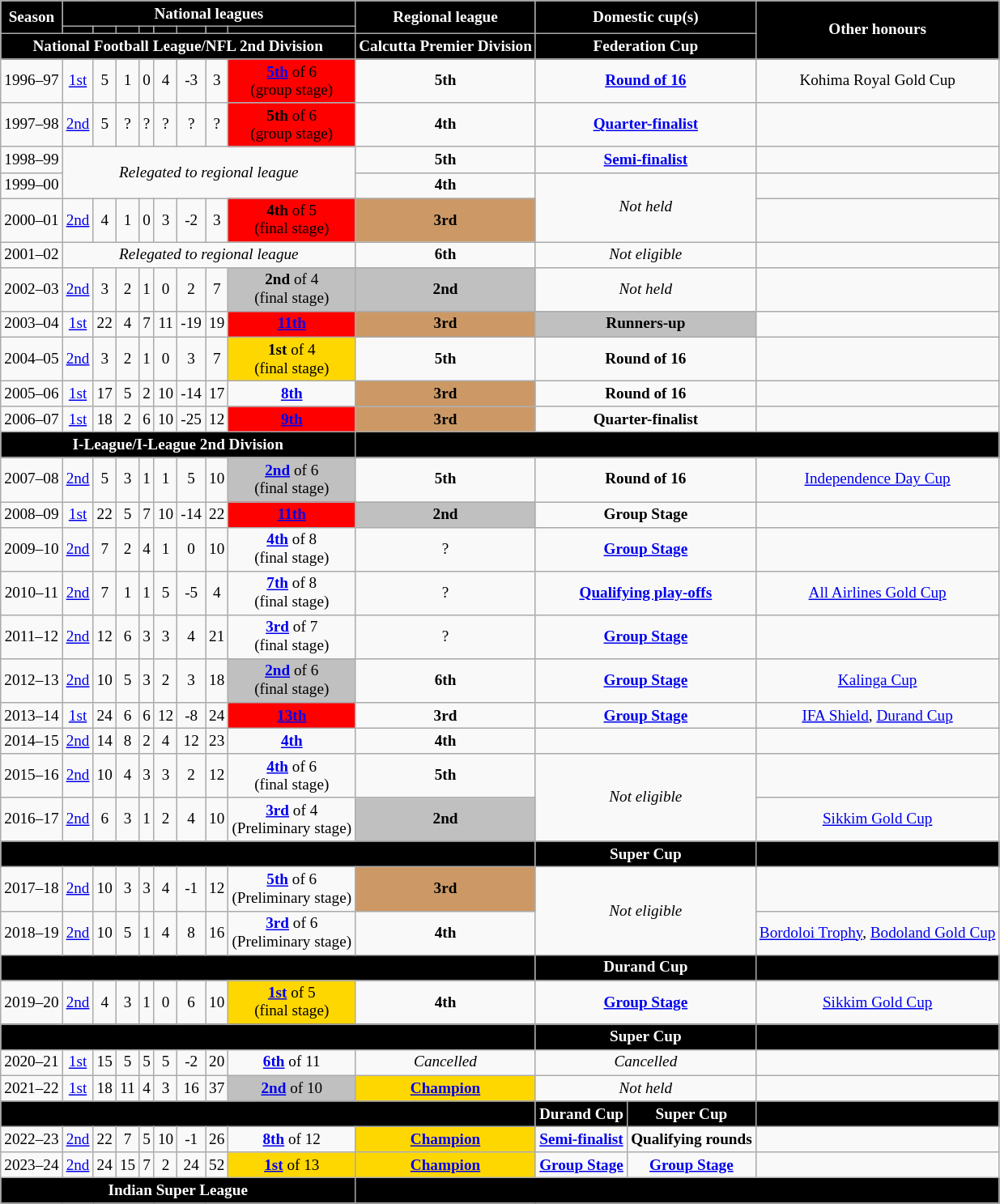<table class="wikitable sortable" style="text-align: center; font-size:80%">
<tr>
<th rowspan="2" scope="col" style="background:black; color:white; text-align:center;">Season</th>
<th colspan="8" class="unsortable" style="background:black; color:white; text-align:center;">National leagues</th>
<th rowspan="2" style="background:black; color:white; text-align:center;">Regional league</th>
<th colspan="2" rowspan="2" scope="col" class="unsortable" style="background:black; color:white; text-align:center;">Domestic cup(s)</th>
<th rowspan="3" scope="col" class="unsortable" style="background:black; color:white; text-align:center;">Other honours</th>
</tr>
<tr>
<th style="background:black; color:white; text-align:center;"></th>
<th style="background:black; color:white; text-align:center;"></th>
<th style="background:black; color:white; text-align:center;"></th>
<th style="background:black; color:white; text-align:center;"></th>
<th style="background:black; color:white; text-align:center;"></th>
<th style="background:black; color:white; text-align:center;"></th>
<th style="background:black; color:white; text-align:center;"></th>
<th style="background:black; color:white; text-align:center;"></th>
</tr>
<tr>
<th colspan="9" style="background:black; color:white; text-align:center;">National Football League/NFL 2nd Division</th>
<th style="background:black; color:white; text-align:center;">Calcutta Premier Division</th>
<th colspan="2" style="background:black; color:white; text-align:center;">Federation Cup</th>
</tr>
<tr>
<td>1996–97</td>
<td><a href='#'>1st</a></td>
<td>5</td>
<td>1</td>
<td>0</td>
<td>4</td>
<td>-3</td>
<td>3</td>
<td style="background: red;"><a href='#'><strong>5th</strong></a> of 6<br>(group stage)</td>
<td><strong>5th</strong></td>
<td colspan="2"><a href='#'><strong>Round of 16</strong></a></td>
<td>Kohima Royal Gold Cup</td>
</tr>
<tr>
<td>1997–98</td>
<td><a href='#'>2nd</a></td>
<td>5</td>
<td>?</td>
<td>?</td>
<td>?</td>
<td>?</td>
<td>?</td>
<td style="background: red;"><strong>5th</strong> of 6<br>(group stage)</td>
<td><strong>4th</strong></td>
<td colspan="2"><a href='#'><strong>Quarter-finalist</strong></a></td>
<td></td>
</tr>
<tr>
<td>1998–99</td>
<td colspan="8" rowspan="2"><em>Relegated to regional league</em></td>
<td><strong>5th</strong></td>
<td colspan="2"><a href='#'><strong>Semi-finalist</strong></a></td>
<td></td>
</tr>
<tr>
<td>1999–00</td>
<td><strong>4th</strong></td>
<td colspan="2" rowspan="2"><em>Not held</em></td>
<td></td>
</tr>
<tr>
<td>2000–01</td>
<td><a href='#'>2nd</a></td>
<td>4</td>
<td>1</td>
<td>0</td>
<td>3</td>
<td>-2</td>
<td>3</td>
<td style="background: red;"><strong>4th</strong> of 5<br>(final stage)</td>
<td style="background: #c96;"><strong>3rd</strong></td>
<td></td>
</tr>
<tr>
<td>2001–02</td>
<td colspan="8"><em>Relegated to regional league</em></td>
<td><strong>6th</strong></td>
<td colspan="2"><em>Not eligible</em></td>
<td></td>
</tr>
<tr>
<td>2002–03</td>
<td><a href='#'>2nd</a></td>
<td>3</td>
<td>2</td>
<td>1</td>
<td>0</td>
<td>2</td>
<td>7</td>
<td style="background: silver;"><strong>2nd</strong> of 4<br>(final stage)</td>
<td style="background: silver;"><strong>2nd</strong></td>
<td colspan="2"><em>Not held</em></td>
<td></td>
</tr>
<tr>
<td>2003–04</td>
<td><a href='#'>1st</a></td>
<td>22</td>
<td>4</td>
<td>7</td>
<td>11</td>
<td>-19</td>
<td>19</td>
<td style="background: red;"><a href='#'><strong>11th</strong></a></td>
<td style="background: #c96;"><strong>3rd</strong></td>
<td colspan="2" style="background: silver;"><strong>Runners-up</strong></td>
<td></td>
</tr>
<tr>
<td>2004–05</td>
<td><a href='#'>2nd</a></td>
<td>3</td>
<td>2</td>
<td>1</td>
<td>0</td>
<td>3</td>
<td>7</td>
<td style="background: gold;"><strong>1st</strong> of 4<br>(final stage)</td>
<td><strong>5th</strong></td>
<td colspan="2"><strong>Round of 16</strong></td>
<td></td>
</tr>
<tr>
<td>2005–06</td>
<td><a href='#'>1st</a></td>
<td>17</td>
<td>5</td>
<td>2</td>
<td>10</td>
<td>-14</td>
<td>17</td>
<td><a href='#'><strong>8th</strong></a></td>
<td style="background: #c96;"><strong>3rd</strong></td>
<td colspan="2"><strong>Round of 16</strong></td>
<td></td>
</tr>
<tr>
<td>2006–07</td>
<td><a href='#'>1st</a></td>
<td>18</td>
<td>2</td>
<td>6</td>
<td>10</td>
<td>-25</td>
<td>12</td>
<td style="background: red;"><a href='#'><strong>9th</strong></a></td>
<td style="background: #c96;"><strong>3rd</strong></td>
<td colspan="2"><strong>Quarter-finalist</strong></td>
<td></td>
</tr>
<tr>
<th colspan="9" style="background:black; color:white; text-align:center;">I-League/I-League 2nd Division</th>
<th colspan="4" style="background:black; color:white; text-align:center;"></th>
</tr>
<tr>
<td>2007–08</td>
<td><a href='#'>2nd</a></td>
<td>5</td>
<td>3</td>
<td>1</td>
<td>1</td>
<td>5</td>
<td>10</td>
<td style="background: silver;"><strong><a href='#'>2nd</a></strong> of 6<br>(final stage)</td>
<td><strong>5th</strong></td>
<td colspan="2"><strong>Round of 16</strong></td>
<td><a href='#'>Independence Day Cup</a></td>
</tr>
<tr>
<td>2008–09</td>
<td><a href='#'>1st</a></td>
<td>22</td>
<td>5</td>
<td>7</td>
<td>10</td>
<td>-14</td>
<td>22</td>
<td style="background: red;"><strong><a href='#'>11th</a></strong></td>
<td style="background: silver;"><strong>2nd</strong></td>
<td colspan="2"><strong>Group Stage</strong></td>
<td></td>
</tr>
<tr>
<td>2009–10</td>
<td><a href='#'>2nd</a></td>
<td>7</td>
<td>2</td>
<td>4</td>
<td>1</td>
<td>0</td>
<td>10</td>
<td><strong><a href='#'>4th</a></strong> of 8<br>(final stage)</td>
<td>?</td>
<td colspan="2"><a href='#'><strong>Group Stage</strong></a></td>
<td></td>
</tr>
<tr>
<td>2010–11</td>
<td><a href='#'>2nd</a></td>
<td>7</td>
<td>1</td>
<td>1</td>
<td>5</td>
<td>-5</td>
<td>4</td>
<td><strong><a href='#'>7th</a></strong> of 8<br>(final stage)</td>
<td>?</td>
<td colspan="2"><a href='#'><strong>Qualifying play-offs</strong></a></td>
<td><a href='#'>All Airlines Gold Cup</a></td>
</tr>
<tr>
<td>2011–12</td>
<td><a href='#'>2nd</a></td>
<td>12</td>
<td>6</td>
<td>3</td>
<td>3</td>
<td>4</td>
<td>21</td>
<td><strong><a href='#'>3rd</a></strong> of 7<br>(final stage)</td>
<td>?</td>
<td colspan="2"><a href='#'><strong>Group Stage</strong></a></td>
<td></td>
</tr>
<tr>
<td>2012–13</td>
<td><a href='#'>2nd</a></td>
<td>10</td>
<td>5</td>
<td>3</td>
<td>2</td>
<td>3</td>
<td>18</td>
<td style="background: silver;"><strong><a href='#'>2nd</a></strong> of 6<br>(final stage)</td>
<td><strong>6th</strong></td>
<td colspan="2"><a href='#'><strong>Group Stage</strong></a></td>
<td><a href='#'>Kalinga Cup</a></td>
</tr>
<tr>
<td>2013–14</td>
<td><a href='#'>1st</a></td>
<td>24</td>
<td>6</td>
<td>6</td>
<td>12</td>
<td>-8</td>
<td>24</td>
<td style="background: red;"><strong><a href='#'>13th</a></strong></td>
<td><strong>3rd</strong></td>
<td colspan="2"><a href='#'><strong>Group Stage</strong></a></td>
<td><a href='#'>IFA Shield</a>, <a href='#'>Durand Cup</a></td>
</tr>
<tr>
<td>2014–15</td>
<td><a href='#'>2nd</a></td>
<td>14</td>
<td>8</td>
<td>2</td>
<td>4</td>
<td>12</td>
<td>23</td>
<td><strong><a href='#'>4th</a></strong></td>
<td><strong>4th</strong></td>
<td colspan="2"></td>
<td></td>
</tr>
<tr>
<td>2015–16</td>
<td><a href='#'>2nd</a></td>
<td>10</td>
<td>4</td>
<td>3</td>
<td>3</td>
<td>2</td>
<td>12</td>
<td><strong><a href='#'>4th</a></strong> of 6<br>(final stage)</td>
<td><strong>5th</strong></td>
<td colspan="2" rowspan="2"><em>Not eligible</em></td>
<td></td>
</tr>
<tr>
<td>2016–17</td>
<td><a href='#'>2nd</a></td>
<td>6</td>
<td>3</td>
<td>1</td>
<td>2</td>
<td>4</td>
<td>10</td>
<td><strong><a href='#'>3rd</a></strong> of 4<br>(Preliminary stage)</td>
<td style="background: silver;"><strong>2nd</strong></td>
<td><a href='#'>Sikkim Gold Cup</a></td>
</tr>
<tr>
<th colspan="10" style="background:black; color:white; text-align:center;"></th>
<th colspan="2" style="background:black; color:white; text-align:center;">Super Cup</th>
<th style="background:black; color:white; text-align:center;"></th>
</tr>
<tr>
<td>2017–18</td>
<td><a href='#'>2nd</a></td>
<td>10</td>
<td>3</td>
<td>3</td>
<td>4</td>
<td>-1</td>
<td>12</td>
<td><strong><a href='#'>5th</a></strong> of 6<br>(Preliminary stage)</td>
<td style="background: #c96;"><strong>3rd</strong></td>
<td colspan="2" rowspan="2"><em>Not eligible</em></td>
<td></td>
</tr>
<tr>
<td>2018–19</td>
<td><a href='#'>2nd</a></td>
<td>10</td>
<td>5</td>
<td>1</td>
<td>4</td>
<td>8</td>
<td>16</td>
<td><strong><a href='#'>3rd</a></strong> of 6<br>(Preliminary stage)</td>
<td><strong>4th</strong></td>
<td><a href='#'>Bordoloi Trophy</a>, <a href='#'>Bodoland Gold Cup</a></td>
</tr>
<tr>
<th colspan="10" style="background:black; color:white; text-align:center;"></th>
<th colspan="2" style="background:black; color:white; text-align:center;">Durand Cup</th>
<th style="background:black; color:white; text-align:center;"></th>
</tr>
<tr>
<td>2019–20</td>
<td><a href='#'>2nd</a></td>
<td>4</td>
<td>3</td>
<td>1</td>
<td>0</td>
<td>6</td>
<td>10</td>
<td style="background: gold;"><strong><a href='#'>1st</a></strong> of 5<br>(final stage)</td>
<td><strong>4th</strong></td>
<td colspan="2"><strong><a href='#'>Group Stage</a></strong></td>
<td><a href='#'>Sikkim Gold Cup</a></td>
</tr>
<tr>
<th colspan="10" style="background:black; color:white; text-align:center;"></th>
<th colspan="2" style="background:black; color:white; text-align:center;">Super Cup</th>
<th style="background:black; color:white; text-align:center;"></th>
</tr>
<tr>
<td>2020–21</td>
<td><a href='#'>1st</a></td>
<td>15</td>
<td>5</td>
<td>5</td>
<td>5</td>
<td>-2</td>
<td>20</td>
<td><strong><a href='#'>6th</a></strong> of 11</td>
<td><em>Cancelled</em></td>
<td colspan="2"><em>Cancelled</em></td>
<td></td>
</tr>
<tr>
<td>2021–22</td>
<td><a href='#'>1st</a></td>
<td>18</td>
<td>11</td>
<td>4</td>
<td>3</td>
<td>16</td>
<td>37</td>
<td style="background: silver;"><strong><a href='#'>2nd</a></strong> of 10</td>
<td style="background: gold;"><strong><a href='#'>Champion</a></strong></td>
<td colspan="2"><em>Not held</em></td>
<td></td>
</tr>
<tr>
<th colspan="10" style="background:black; color:white; text-align:center;"></th>
<th style="background:black; color:white; text-align:center;">Durand Cup</th>
<th style="background:black; color:white; text-align:center;">Super Cup</th>
<th style="background:black; color:white; text-align:center;"></th>
</tr>
<tr>
<td>2022–23</td>
<td><a href='#'>2nd</a></td>
<td>22</td>
<td>7</td>
<td>5</td>
<td>10</td>
<td>-1</td>
<td>26</td>
<td><strong><a href='#'>8th</a></strong> of 12</td>
<td style="background: gold;"><strong><a href='#'>Champion</a></strong></td>
<td><a href='#'><strong>Semi-finalist</strong></a></td>
<td><strong>Qualifying rounds</strong></td>
</tr>
<tr>
<td>2023–24</td>
<td><a href='#'>2nd</a></td>
<td>24</td>
<td>15</td>
<td>7</td>
<td>2</td>
<td>24</td>
<td>52</td>
<td style="background: gold;"><strong><a href='#'>1st</a></strong> of 13</td>
<td style="background: gold;"><strong><a href='#'>Champion</a></strong></td>
<td><a href='#'><strong> Group Stage</strong></a></td>
<td><a href='#'><strong> Group Stage</strong></a></td>
<td></td>
</tr>
<tr>
<th colspan="9" style="background:black; color:white; text-align:center;">Indian Super League</th>
<th colspan="4" style="background:black; color:white; text-align:center;"></th>
</tr>
</table>
